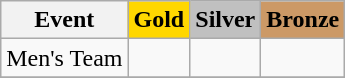<table class="wikitable">
<tr>
<th>Event</th>
<th style="background: gold">Gold</th>
<th style="background: silver">Silver</th>
<th style="background: #cc9966">Bronze</th>
</tr>
<tr>
<td>Men's Team</td>
<td></td>
<td></td>
<td></td>
</tr>
<tr>
</tr>
</table>
